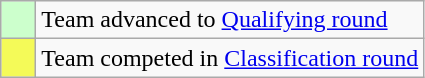<table class="wikitable">
<tr>
<td style="background: #ccffcc;">    </td>
<td>Team advanced to <a href='#'>Qualifying round</a></td>
</tr>
<tr>
<td style="background: #F4FA58;">    </td>
<td>Team competed in <a href='#'>Classification round</a></td>
</tr>
</table>
